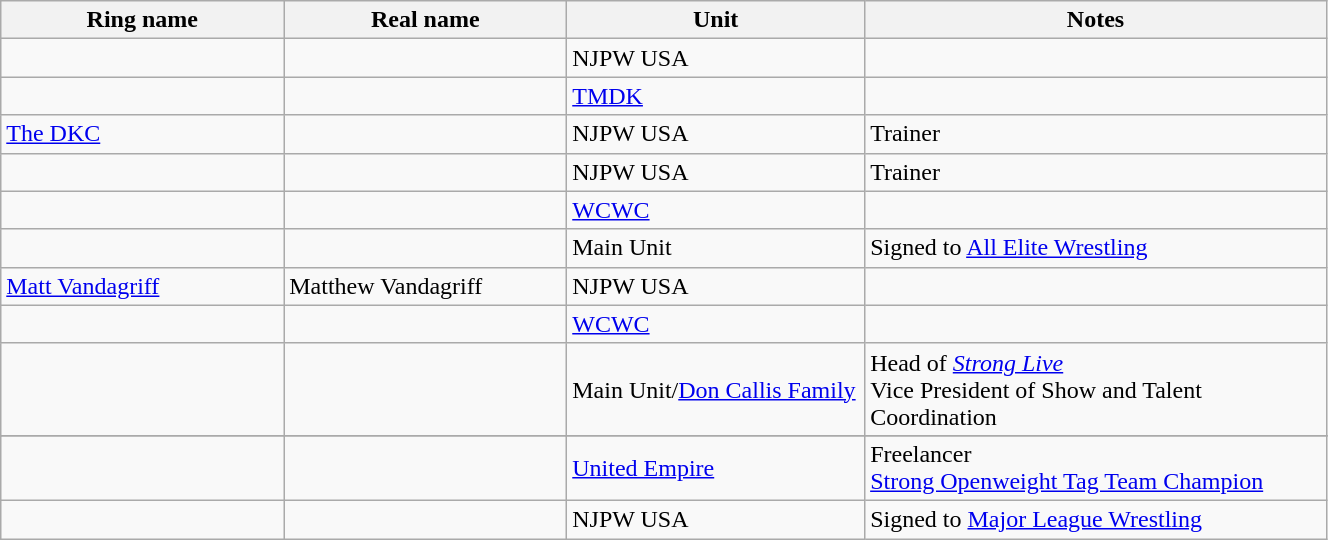<table class="wikitable sortable" width="70%;">
<tr>
<th width="19%">Ring name</th>
<th width="19%">Real name</th>
<th width="20%">Unit</th>
<th width="31%">Notes</th>
</tr>
<tr>
<td></td>
<td></td>
<td>NJPW USA</td>
<td></td>
</tr>
<tr>
<td></td>
<td></td>
<td><a href='#'>TMDK</a></td>
<td></td>
</tr>
<tr>
<td><a href='#'>The DKC</a></td>
<td></td>
<td>NJPW USA</td>
<td>Trainer</td>
</tr>
<tr>
<td></td>
<td></td>
<td>NJPW USA</td>
<td>Trainer</td>
</tr>
<tr>
<td></td>
<td></td>
<td><a href='#'>WCWC</a></td>
<td></td>
</tr>
<tr>
<td></td>
<td></td>
<td>Main Unit</td>
<td>Signed to <a href='#'>All Elite Wrestling</a></td>
</tr>
<tr>
<td><a href='#'>Matt Vandagriff</a></td>
<td>Matthew Vandagriff</td>
<td>NJPW USA</td>
<td></td>
</tr>
<tr>
<td></td>
<td></td>
<td><a href='#'>WCWC</a></td>
<td></td>
</tr>
<tr>
<td></td>
<td></td>
<td>Main Unit/<a href='#'>Don Callis Family</a></td>
<td>Head of <em><a href='#'>Strong Live</a></em><br>Vice President of Show and Talent Coordination</td>
</tr>
<tr>
</tr>
<tr>
<td></td>
<td></td>
<td><a href='#'>United Empire</a></td>
<td>Freelancer<br><a href='#'>Strong Openweight Tag Team Champion</a></td>
</tr>
<tr>
<td></td>
<td></td>
<td>NJPW USA</td>
<td>Signed to <a href='#'>Major League Wrestling</a></td>
</tr>
</table>
